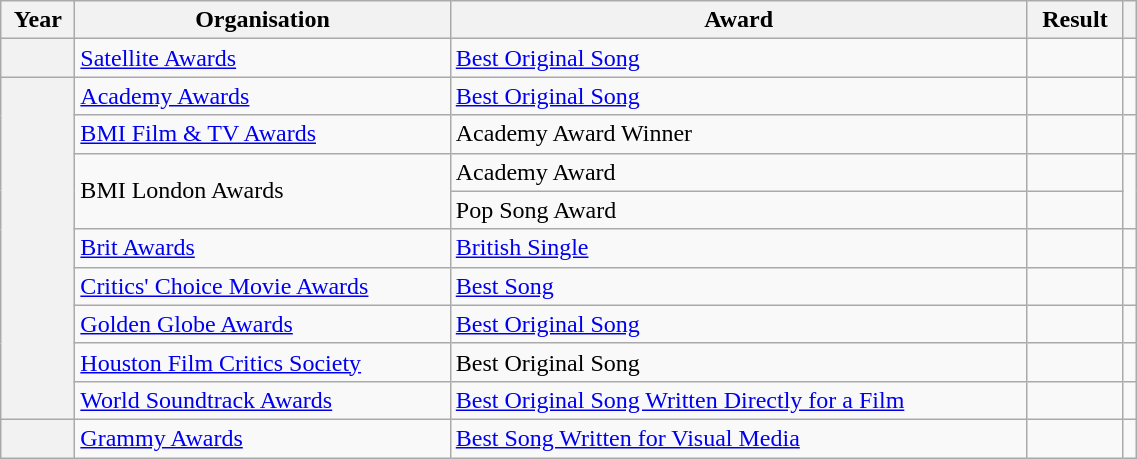<table class="wikitable sortable plainrowheaders" style="width: 60%;">
<tr>
<th scope="col">Year</th>
<th scope="col">Organisation</th>
<th scope="col">Award</th>
<th scope="col">Result</th>
<th scope="col" class="unsortable"></th>
</tr>
<tr>
<th rowspan="1" scope="row"></th>
<td><a href='#'>Satellite Awards</a></td>
<td><a href='#'>Best Original Song</a></td>
<td></td>
<td style="text-align:center;"></td>
</tr>
<tr>
<th rowspan="9" scope="row"></th>
<td><a href='#'>Academy Awards</a></td>
<td><a href='#'>Best Original Song</a></td>
<td></td>
<td style="text-align:center;"></td>
</tr>
<tr>
<td><a href='#'>BMI Film & TV Awards</a></td>
<td>Academy Award Winner</td>
<td></td>
<td style="text-align:center;"></td>
</tr>
<tr>
<td rowspan=2>BMI London Awards</td>
<td>Academy Award</td>
<td></td>
<td rowspan="2" style="text-align:center;"></td>
</tr>
<tr>
<td>Pop Song Award</td>
<td></td>
</tr>
<tr>
<td><a href='#'>Brit Awards</a></td>
<td><a href='#'>British Single</a></td>
<td></td>
<td style="text-align:center;"></td>
</tr>
<tr>
<td><a href='#'>Critics' Choice Movie Awards</a></td>
<td><a href='#'>Best Song</a></td>
<td></td>
<td style="text-align:center;"></td>
</tr>
<tr>
<td><a href='#'>Golden Globe Awards</a></td>
<td><a href='#'>Best Original Song</a></td>
<td></td>
<td style="text-align:center;"></td>
</tr>
<tr>
<td><a href='#'>Houston Film Critics Society</a></td>
<td>Best Original Song</td>
<td></td>
<td style="text-align:center;"></td>
</tr>
<tr>
<td><a href='#'>World Soundtrack Awards</a></td>
<td><a href='#'>Best Original Song Written Directly for a Film</a></td>
<td></td>
<td style="text-align:center;"></td>
</tr>
<tr>
<th rowspan="1" scope="row"></th>
<td><a href='#'>Grammy Awards</a></td>
<td><a href='#'>Best Song Written for Visual Media</a></td>
<td></td>
<td style="text-align:center;"></td>
</tr>
</table>
